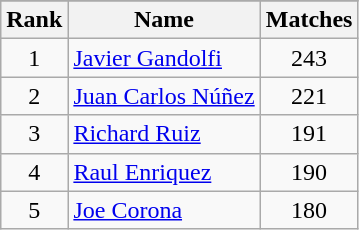<table class="wikitable" style="text-align: center;">
<tr>
</tr>
<tr>
<th>Rank</th>
<th>Name</th>
<th>Matches</th>
</tr>
<tr>
<td>1</td>
<td align="left"> <a href='#'>Javier Gandolfi</a></td>
<td>243</td>
</tr>
<tr>
<td>2</td>
<td align="left"> <a href='#'>Juan Carlos Núñez</a></td>
<td>221</td>
</tr>
<tr>
<td>3</td>
<td align="left"> <a href='#'>Richard Ruiz</a></td>
<td>191</td>
</tr>
<tr>
<td>4</td>
<td align="left"> <a href='#'>Raul Enriquez</a></td>
<td>190</td>
</tr>
<tr>
<td>5</td>
<td align="left"> <a href='#'>Joe Corona</a></td>
<td>180</td>
</tr>
</table>
